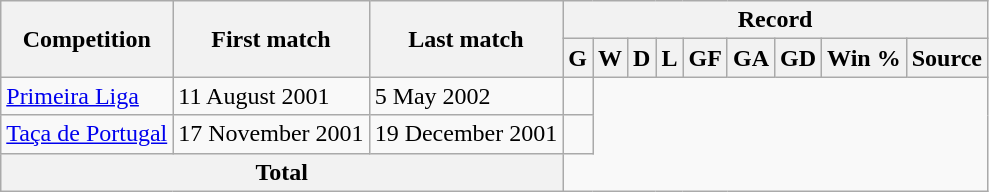<table class="wikitable" style="text-align: center">
<tr>
<th rowspan="2">Competition</th>
<th rowspan="2">First match</th>
<th rowspan="2">Last match</th>
<th colspan="9">Record</th>
</tr>
<tr>
<th>G</th>
<th>W</th>
<th>D</th>
<th>L</th>
<th>GF</th>
<th>GA</th>
<th>GD</th>
<th>Win %</th>
<th>Source</th>
</tr>
<tr>
<td align=left><a href='#'>Primeira Liga</a></td>
<td align=left>11 August 2001</td>
<td align=left>5 May 2002<br></td>
<td align=left></td>
</tr>
<tr>
<td align=left><a href='#'>Taça de Portugal</a></td>
<td align=left>17 November 2001</td>
<td align=left>19 December 2001<br></td>
<td align=left></td>
</tr>
<tr>
<th colspan="3">Total<br></th>
</tr>
</table>
